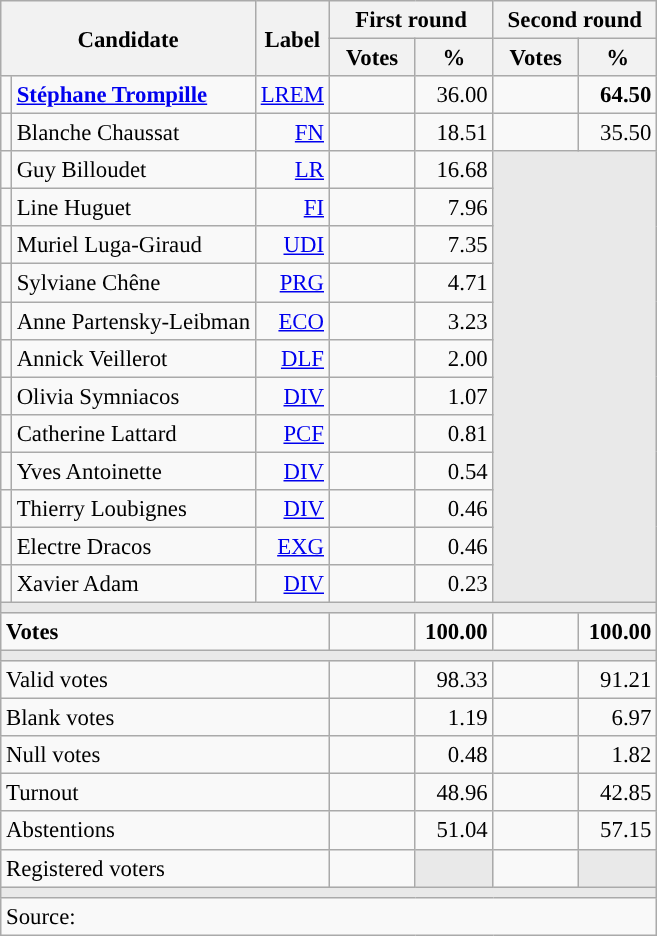<table class="wikitable" style="text-align:right;font-size:95%;">
<tr>
<th colspan="2" rowspan="2">Candidate</th>
<th rowspan="2">Label</th>
<th colspan="2">First round</th>
<th colspan="2">Second round</th>
</tr>
<tr>
<th style="width:50px;">Votes</th>
<th style="width:45px;">%</th>
<th style="width:50px;">Votes</th>
<th style="width:45px;">%</th>
</tr>
<tr>
<td style="color:inherit;background:"></td>
<td style="text-align:left;"><strong><a href='#'>Stéphane Trompille</a></strong></td>
<td><a href='#'>LREM</a></td>
<td></td>
<td>36.00</td>
<td><strong></strong></td>
<td><strong>64.50</strong></td>
</tr>
<tr>
<td style="color:inherit;background:"></td>
<td style="text-align:left;">Blanche Chaussat</td>
<td><a href='#'>FN</a></td>
<td></td>
<td>18.51</td>
<td></td>
<td>35.50</td>
</tr>
<tr>
<td style="color:inherit;background:"></td>
<td style="text-align:left;">Guy Billoudet</td>
<td><a href='#'>LR</a></td>
<td></td>
<td>16.68</td>
<td colspan="2" rowspan="12" style="background:#E9E9E9;"></td>
</tr>
<tr>
<td style="color:inherit;background:"></td>
<td style="text-align:left;">Line Huguet</td>
<td><a href='#'>FI</a></td>
<td></td>
<td>7.96</td>
</tr>
<tr>
<td style="color:inherit;background:"></td>
<td style="text-align:left;">Muriel Luga-Giraud</td>
<td><a href='#'>UDI</a></td>
<td></td>
<td>7.35</td>
</tr>
<tr>
<td style="color:inherit;background:"></td>
<td style="text-align:left;">Sylviane Chêne</td>
<td><a href='#'>PRG</a></td>
<td></td>
<td>4.71</td>
</tr>
<tr>
<td style="color:inherit;background:"></td>
<td style="text-align:left;">Anne Partensky-Leibman</td>
<td><a href='#'>ECO</a></td>
<td></td>
<td>3.23</td>
</tr>
<tr>
<td style="color:inherit;background:"></td>
<td style="text-align:left;">Annick Veillerot</td>
<td><a href='#'>DLF</a></td>
<td></td>
<td>2.00</td>
</tr>
<tr>
<td style="color:inherit;background:"></td>
<td style="text-align:left;">Olivia Symniacos</td>
<td><a href='#'>DIV</a></td>
<td></td>
<td>1.07</td>
</tr>
<tr>
<td style="color:inherit;background:"></td>
<td style="text-align:left;">Catherine Lattard</td>
<td><a href='#'>PCF</a></td>
<td></td>
<td>0.81</td>
</tr>
<tr>
<td style="color:inherit;background:"></td>
<td style="text-align:left;">Yves Antoinette</td>
<td><a href='#'>DIV</a></td>
<td></td>
<td>0.54</td>
</tr>
<tr>
<td style="color:inherit;background:"></td>
<td style="text-align:left;">Thierry Loubignes</td>
<td><a href='#'>DIV</a></td>
<td></td>
<td>0.46</td>
</tr>
<tr>
<td style="color:inherit;background:"></td>
<td style="text-align:left;">Electre Dracos</td>
<td><a href='#'>EXG</a></td>
<td></td>
<td>0.46</td>
</tr>
<tr>
<td style="color:inherit;background:"></td>
<td style="text-align:left;">Xavier Adam</td>
<td><a href='#'>DIV</a></td>
<td></td>
<td>0.23</td>
</tr>
<tr>
<td colspan="7" style="background:#E9E9E9;"></td>
</tr>
<tr style="font-weight:bold;">
<td colspan="3" style="text-align:left;">Votes</td>
<td></td>
<td>100.00</td>
<td></td>
<td>100.00</td>
</tr>
<tr>
<td colspan="7" style="background:#E9E9E9;"></td>
</tr>
<tr>
<td colspan="3" style="text-align:left;">Valid votes</td>
<td></td>
<td>98.33</td>
<td></td>
<td>91.21</td>
</tr>
<tr>
<td colspan="3" style="text-align:left;">Blank votes</td>
<td></td>
<td>1.19</td>
<td></td>
<td>6.97</td>
</tr>
<tr>
<td colspan="3" style="text-align:left;">Null votes</td>
<td></td>
<td>0.48</td>
<td></td>
<td>1.82</td>
</tr>
<tr>
<td colspan="3" style="text-align:left;">Turnout</td>
<td></td>
<td>48.96</td>
<td></td>
<td>42.85</td>
</tr>
<tr>
<td colspan="3" style="text-align:left;">Abstentions</td>
<td></td>
<td>51.04</td>
<td></td>
<td>57.15</td>
</tr>
<tr>
<td colspan="3" style="text-align:left;">Registered voters</td>
<td></td>
<td style="color:inherit;background:#E9E9E9;"></td>
<td></td>
<td style="color:inherit;background:#E9E9E9;"></td>
</tr>
<tr>
<td colspan="7" style="background:#E9E9E9;"></td>
</tr>
<tr>
<td colspan="7" style="text-align:left;">Source: </td>
</tr>
</table>
